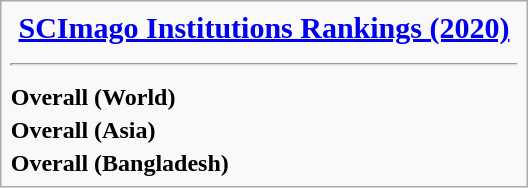<table class="infobox vcard" style="width: 22em">
<tr>
<th colspan=2 class="n" style="text-align: centre; font-size: 125%"><span><a href='#'>SCImago Institutions Rankings (2020)</a></span></th>
</tr>
<tr>
<td colspan="2"><hr></td>
</tr>
<tr>
<td><strong>Overall (World)</strong></td>
<td></td>
</tr>
<tr>
<td><strong>Overall (Asia)</strong></td>
<td></td>
</tr>
<tr>
<td><strong>Overall (Bangladesh)</strong></td>
<td></td>
</tr>
</table>
